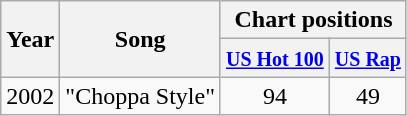<table class="wikitable">
<tr>
<th rowspan="2">Year</th>
<th rowspan="2">Song</th>
<th colspan="4">Chart positions</th>
</tr>
<tr>
<th><small><a href='#'>US Hot 100</a></small></th>
<th><small><a href='#'>US Rap</a></small></th>
</tr>
<tr>
<td>2002</td>
<td>"Choppa Style"</td>
<td align="center">94</td>
<td align="center">49</td>
</tr>
</table>
